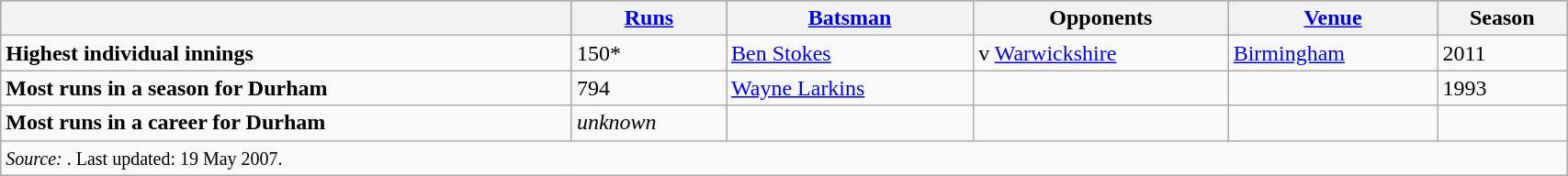<table class="wikitable" width=90%>
<tr bgcolor=#bdb76b>
<th></th>
<th><a href='#'>Runs</a></th>
<th><a href='#'>Batsman</a></th>
<th>Opponents</th>
<th><a href='#'>Venue</a></th>
<th>Season</th>
</tr>
<tr>
<td><strong>Highest individual innings</strong></td>
<td>150*</td>
<td> <a href='#'>Ben Stokes</a></td>
<td>v <a href='#'>Warwickshire</a></td>
<td><a href='#'>Birmingham</a></td>
<td>2011</td>
</tr>
<tr>
<td><strong>Most runs in a season for Durham</strong></td>
<td>794</td>
<td> <a href='#'>Wayne Larkins</a></td>
<td></td>
<td></td>
<td>1993</td>
</tr>
<tr>
<td><strong>Most runs in a career for Durham</strong></td>
<td><em>unknown</em></td>
<td></td>
<td></td>
<td></td>
<td></td>
</tr>
<tr>
<td colspan=6><small><em>Source: </em>. Last updated: 19 May 2007.</small></td>
</tr>
</table>
